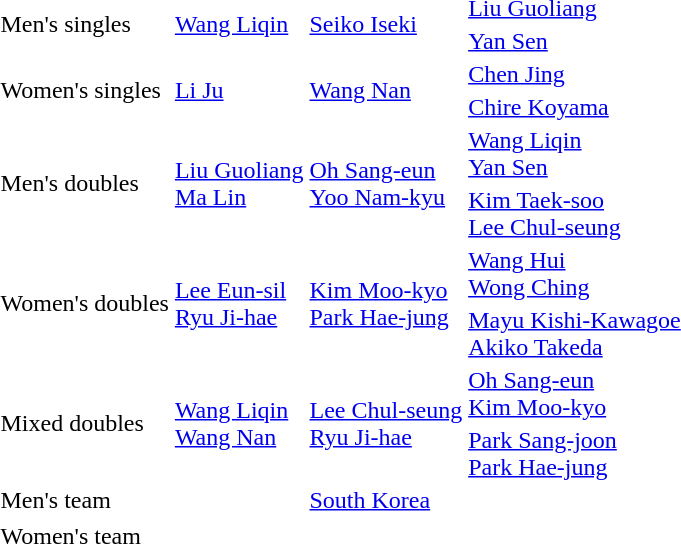<table>
<tr>
<td rowspan=2>Men's singles <br></td>
<td rowspan=2> <a href='#'>Wang Liqin</a></td>
<td rowspan=2> <a href='#'>Seiko Iseki</a></td>
<td> <a href='#'>Liu Guoliang</a></td>
</tr>
<tr>
<td> <a href='#'>Yan Sen</a></td>
</tr>
<tr>
<td rowspan=2>Women's singles <br></td>
<td rowspan=2> <a href='#'>Li Ju</a></td>
<td rowspan=2> <a href='#'>Wang Nan</a></td>
<td> <a href='#'>Chen Jing</a></td>
</tr>
<tr>
<td> <a href='#'>Chire Koyama</a></td>
</tr>
<tr>
<td rowspan=2>Men's doubles <br></td>
<td rowspan=2> <a href='#'>Liu Guoliang</a><br> <a href='#'>Ma Lin</a></td>
<td rowspan=2> <a href='#'>Oh Sang-eun</a><br> <a href='#'>Yoo Nam-kyu</a></td>
<td> <a href='#'>Wang Liqin</a><br> <a href='#'>Yan Sen</a></td>
</tr>
<tr>
<td> <a href='#'>Kim Taek-soo</a><br> <a href='#'>Lee Chul-seung</a></td>
</tr>
<tr>
<td rowspan=2>Women's doubles <br></td>
<td rowspan=2> <a href='#'>Lee Eun-sil</a><br> <a href='#'>Ryu Ji-hae</a></td>
<td rowspan=2> <a href='#'>Kim Moo-kyo</a><br> <a href='#'>Park Hae-jung</a></td>
<td> <a href='#'>Wang Hui</a><br>  <a href='#'>Wong Ching</a></td>
</tr>
<tr>
<td> <a href='#'>Mayu Kishi-Kawagoe</a><br> <a href='#'>Akiko Takeda</a></td>
</tr>
<tr>
<td rowspan=2>Mixed doubles <br></td>
<td rowspan=2> <a href='#'>Wang Liqin</a><br> <a href='#'>Wang Nan</a></td>
<td rowspan=2> <a href='#'>Lee Chul-seung</a><br> <a href='#'>Ryu Ji-hae</a></td>
<td> <a href='#'>Oh Sang-eun</a><br> <a href='#'>Kim Moo-kyo</a></td>
</tr>
<tr>
<td> <a href='#'>Park Sang-joon</a><br> <a href='#'>Park Hae-jung</a></td>
</tr>
<tr>
<td rowspan=1>Men's team <br></td>
<td rowspan=1></td>
<td rowspan=1> <a href='#'>South Korea</a></td>
<td></td>
</tr>
<tr>
</tr>
<tr>
<td rowspan=1>Women's team <br></td>
<td rowspan=1></td>
<td rowspan=1></td>
<td></td>
</tr>
<tr>
</tr>
</table>
